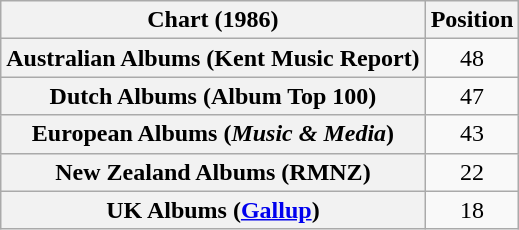<table class="wikitable sortable plainrowheaders" style="text-align:center">
<tr>
<th scope="col">Chart (1986)</th>
<th scope="col">Position</th>
</tr>
<tr>
<th scope="row">Australian Albums (Kent Music Report)</th>
<td>48</td>
</tr>
<tr>
<th scope="row">Dutch Albums (Album Top 100)</th>
<td>47</td>
</tr>
<tr>
<th scope="row">European Albums (<em>Music & Media</em>)</th>
<td>43</td>
</tr>
<tr>
<th scope="row">New Zealand Albums (RMNZ)</th>
<td>22</td>
</tr>
<tr>
<th scope="row">UK Albums (<a href='#'>Gallup</a>)</th>
<td>18</td>
</tr>
</table>
